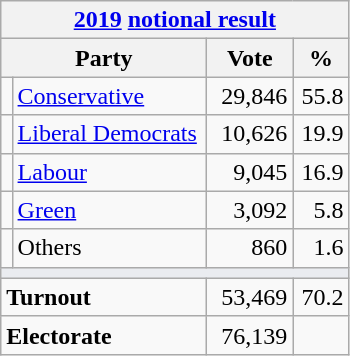<table class="wikitable">
<tr>
<th colspan="4"><a href='#'>2019</a> <a href='#'>notional result</a></th>
</tr>
<tr>
<th bgcolor="#DDDDFF" width="130px" colspan="2">Party</th>
<th bgcolor="#DDDDFF" width="50px">Vote</th>
<th bgcolor="#DDDDFF" width="30px">%</th>
</tr>
<tr>
<td></td>
<td><a href='#'>Conservative</a></td>
<td align=right>29,846</td>
<td align=right>55.8</td>
</tr>
<tr>
<td></td>
<td><a href='#'>Liberal Democrats</a></td>
<td align=right>10,626</td>
<td align=right>19.9</td>
</tr>
<tr>
<td></td>
<td><a href='#'>Labour</a></td>
<td align=right>9,045</td>
<td align=right>16.9</td>
</tr>
<tr>
<td></td>
<td><a href='#'>Green</a></td>
<td align=right>3,092</td>
<td align=right>5.8</td>
</tr>
<tr>
<td></td>
<td>Others</td>
<td align=right>860</td>
<td align=right>1.6</td>
</tr>
<tr>
<td colspan="4" bgcolor="#EAECF0"></td>
</tr>
<tr>
<td colspan="2"><strong>Turnout</strong></td>
<td align=right>53,469</td>
<td align=right>70.2</td>
</tr>
<tr>
<td colspan="2"><strong>Electorate</strong></td>
<td align=right>76,139</td>
</tr>
</table>
